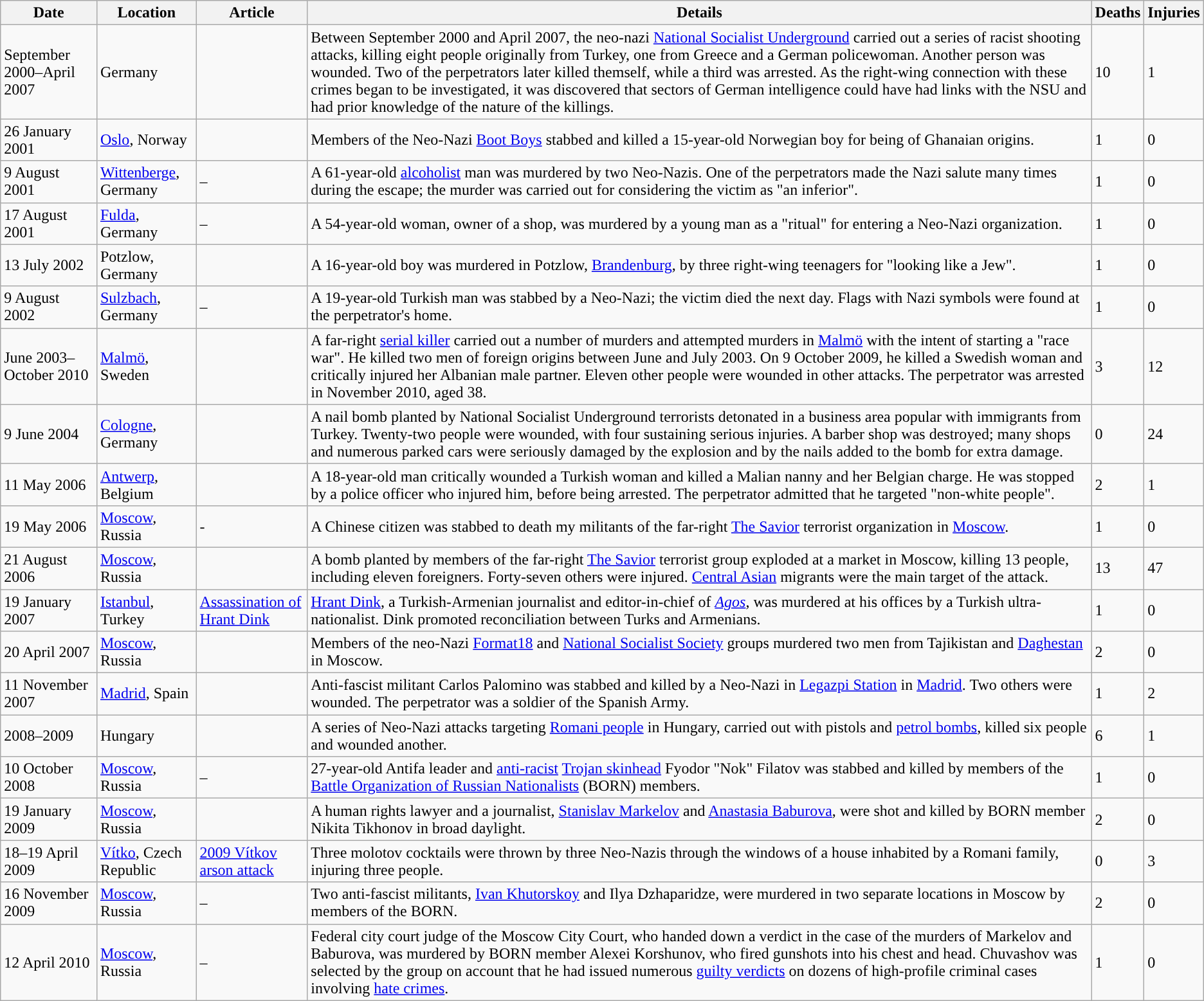<table class="wikitable ">
<tr>
<th>Date</th>
<th>Location</th>
<th>Article</th>
<th>Details</th>
<th>Deaths</th>
<th>Injuries</th>
</tr>
<tr>
<td>September 2000–April 2007</td>
<td> Germany</td>
<td></td>
<td>Between September 2000 and April 2007, the neo-nazi <a href='#'>National Socialist Underground</a> carried out a series of racist shooting attacks, killing eight people originally from Turkey, one from Greece and a German policewoman. Another person was wounded. Two of the perpetrators later killed themself, while a third was arrested. As the right-wing connection with these crimes began to be investigated, it was discovered that sectors of German intelligence could have had links with the NSU and had prior knowledge of the nature of the killings.</td>
<td>10</td>
<td>1</td>
</tr>
<tr>
<td>26 January 2001</td>
<td> <a href='#'>Oslo</a>, Norway</td>
<td></td>
<td>Members of the Neo-Nazi <a href='#'>Boot Boys</a> stabbed and killed a 15-year-old Norwegian boy for being of Ghanaian origins.</td>
<td>1</td>
<td>0</td>
</tr>
<tr>
<td>9 August 2001</td>
<td> <a href='#'>Wittenberge</a>, Germany</td>
<td>–</td>
<td>A 61-year-old <a href='#'>alcoholist</a> man was murdered by two Neo-Nazis. One of the perpetrators made the Nazi salute many times during the escape; the murder was carried out for considering the victim as "an inferior".</td>
<td>1</td>
<td>0</td>
</tr>
<tr>
<td>17 August 2001</td>
<td> <a href='#'>Fulda</a>, Germany</td>
<td>–</td>
<td>A 54-year-old woman, owner of a shop, was murdered by a young man as a "ritual" for entering a Neo-Nazi organization.</td>
<td>1</td>
<td>0</td>
</tr>
<tr>
<td>13 July 2002</td>
<td> Potzlow, Germany</td>
<td></td>
<td>A 16-year-old boy was murdered in Potzlow, <a href='#'>Brandenburg</a>, by three right-wing teenagers for "looking like a Jew".</td>
<td>1</td>
<td>0</td>
</tr>
<tr>
<td>9 August 2002</td>
<td> <a href='#'>Sulzbach</a>, Germany</td>
<td>–</td>
<td>A 19-year-old Turkish man was stabbed by a Neo-Nazi; the victim died the next day. Flags with Nazi symbols were found at the perpetrator's home.</td>
<td>1</td>
<td>0</td>
</tr>
<tr>
<td>June 2003–October 2010</td>
<td> <a href='#'>Malmö</a>, Sweden</td>
<td></td>
<td>A far-right <a href='#'>serial killer</a> carried out a number of murders and attempted murders in <a href='#'>Malmö</a> with the intent of starting a "race war". He killed two men of foreign origins between June and July 2003. On 9 October 2009, he killed a Swedish woman and critically injured her Albanian male partner. Eleven other people were wounded in other attacks. The perpetrator was arrested in November 2010, aged 38.</td>
<td>3</td>
<td>12</td>
</tr>
<tr>
<td>9 June 2004</td>
<td> <a href='#'>Cologne</a>, Germany</td>
<td></td>
<td>A nail bomb planted by National Socialist Underground terrorists detonated in a business area popular with immigrants from Turkey. Twenty-two people were wounded, with four sustaining serious injuries. A barber shop was destroyed; many shops and numerous parked cars were seriously damaged by the explosion and by the nails added to the bomb for extra damage.</td>
<td>0</td>
<td>24</td>
</tr>
<tr>
<td>11 May 2006</td>
<td> <a href='#'>Antwerp</a>, Belgium</td>
<td></td>
<td>A 18-year-old man critically wounded a Turkish woman and killed a Malian nanny and her Belgian charge. He was stopped by a police officer who injured him, before being arrested. The perpetrator admitted that he targeted "non-white people".</td>
<td>2</td>
<td>1</td>
</tr>
<tr>
<td>19 May 2006</td>
<td> <a href='#'>Moscow</a>, Russia</td>
<td>-</td>
<td>A Chinese citizen was stabbed to death my militants of the far-right <a href='#'>The Savior</a> terrorist organization in <a href='#'>Moscow</a>.</td>
<td>1</td>
<td>0</td>
</tr>
<tr>
<td>21 August 2006</td>
<td> <a href='#'>Moscow</a>, Russia</td>
<td></td>
<td>A bomb planted by members of the far-right <a href='#'>The Savior</a> terrorist group exploded at a market in Moscow, killing 13 people, including eleven foreigners. Forty-seven others were injured. <a href='#'>Central Asian</a> migrants were the main target of the attack.</td>
<td>13</td>
<td>47</td>
</tr>
<tr>
<td>19 January 2007</td>
<td> <a href='#'>Istanbul</a>, Turkey</td>
<td><a href='#'>Assassination of Hrant Dink</a></td>
<td><a href='#'>Hrant Dink</a>, a Turkish-Armenian journalist and editor-in-chief of <em><a href='#'>Agos</a></em>, was murdered at his offices by a Turkish ultra-nationalist. Dink promoted reconciliation between Turks and Armenians.</td>
<td>1</td>
<td>0</td>
</tr>
<tr>
<td>20 April 2007</td>
<td> <a href='#'>Moscow</a>, Russia</td>
<td></td>
<td>Members of the neo-Nazi <a href='#'>Format18</a> and <a href='#'>National Socialist Society</a> groups murdered two men from Tajikistan and <a href='#'>Daghestan</a> in Moscow.</td>
<td>2</td>
<td>0</td>
</tr>
<tr>
<td>11 November 2007</td>
<td> <a href='#'>Madrid</a>, Spain</td>
<td></td>
<td>Anti-fascist militant Carlos Palomino was stabbed and killed by a Neo-Nazi in <a href='#'>Legazpi Station</a> in <a href='#'>Madrid</a>. Two others were wounded. The perpetrator was a soldier of the Spanish Army.</td>
<td>1</td>
<td>2</td>
</tr>
<tr>
<td>2008–2009</td>
<td> Hungary</td>
<td></td>
<td>A series of Neo-Nazi attacks targeting <a href='#'>Romani people</a> in Hungary, carried out with pistols and <a href='#'>petrol bombs</a>, killed six people and wounded another.</td>
<td>6</td>
<td>1</td>
</tr>
<tr>
<td>10 October 2008</td>
<td> <a href='#'>Moscow</a>, Russia</td>
<td>–</td>
<td>27-year-old Antifa leader and <a href='#'>anti-racist</a> <a href='#'>Trojan skinhead</a> Fyodor "Nok" Filatov was stabbed and killed by members of the <a href='#'>Battle Organization of Russian Nationalists</a> (BORN) members.</td>
<td>1</td>
<td>0</td>
</tr>
<tr>
<td>19 January 2009</td>
<td> <a href='#'>Moscow</a>, Russia</td>
<td></td>
<td>A human rights lawyer and a journalist, <a href='#'>Stanislav Markelov</a> and <a href='#'>Anastasia Baburova</a>, were shot and killed by BORN member Nikita Tikhonov in broad daylight.</td>
<td>2</td>
<td>0</td>
</tr>
<tr>
<td>18–19 April 2009</td>
<td> <a href='#'>Vítko</a>, Czech Republic</td>
<td><a href='#'>2009 Vítkov arson attack</a></td>
<td>Three molotov cocktails were thrown by three Neo-Nazis through the windows of a house inhabited by a Romani family, injuring three people.</td>
<td>0</td>
<td>3</td>
</tr>
<tr>
<td>16 November 2009</td>
<td> <a href='#'>Moscow</a>, Russia</td>
<td>–</td>
<td>Two anti-fascist militants, <a href='#'>Ivan Khutorskoy</a> and Ilya Dzhaparidze, were murdered in two separate locations in Moscow by members of the BORN.</td>
<td>2</td>
<td>0</td>
</tr>
<tr>
<td>12 April 2010</td>
<td> <a href='#'>Moscow</a>, Russia</td>
<td>–</td>
<td>Federal city court judge  of the Moscow City Court, who handed down a verdict in the case of the murders of Markelov and Baburova, was murdered by BORN member Alexei Korshunov, who fired gunshots into his chest and head. Chuvashov was selected by the group on account that he had issued numerous <a href='#'>guilty verdicts</a> on dozens of high-profile criminal cases involving <a href='#'>hate crimes</a>.</td>
<td>1</td>
<td>0</td>
</tr>
</table>
